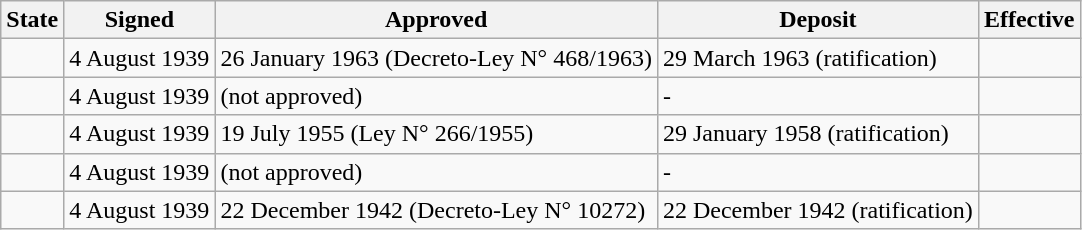<table class=wikitable>
<tr>
<th>State</th>
<th>Signed</th>
<th>Approved</th>
<th>Deposit</th>
<th>Effective</th>
</tr>
<tr>
<td></td>
<td>4 August 1939 </td>
<td>26 January 1963 (Decreto-Ley N° 468/1963) </td>
<td>29 March 1963 (ratification) </td>
<td></td>
</tr>
<tr>
<td></td>
<td>4 August 1939 </td>
<td>(not approved)</td>
<td>-</td>
<td></td>
</tr>
<tr>
<td></td>
<td>4 August 1939 </td>
<td>19 July 1955 (Ley N° 266/1955) </td>
<td>29 January 1958 (ratification) </td>
<td></td>
</tr>
<tr>
<td></td>
<td>4 August 1939 </td>
<td>(not approved)</td>
<td>-</td>
<td></td>
</tr>
<tr>
<td></td>
<td>4 August 1939 </td>
<td>22 December 1942 (Decreto-Ley N° 10272) </td>
<td>22 December 1942 (ratification)</td>
<td></td>
</tr>
</table>
